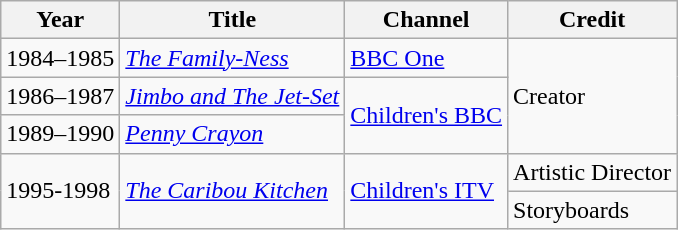<table class="wikitable">
<tr>
<th>Year</th>
<th>Title</th>
<th>Channel</th>
<th>Credit</th>
</tr>
<tr>
<td>1984–1985</td>
<td><em><a href='#'>The Family-Ness</a></em></td>
<td><a href='#'>BBC One</a></td>
<td rowspan="3">Creator</td>
</tr>
<tr>
<td>1986–1987</td>
<td><a href='#'><em>Jimbo and The Jet-Set</em></a></td>
<td rowspan="2"><a href='#'>Children's BBC</a></td>
</tr>
<tr>
<td>1989–1990</td>
<td><em><a href='#'>Penny Crayon</a></em></td>
</tr>
<tr>
<td rowspan="2">1995-1998</td>
<td rowspan="2"><em><a href='#'>The Caribou Kitchen</a></em></td>
<td rowspan="2"><a href='#'>Children's ITV</a></td>
<td>Artistic Director</td>
</tr>
<tr>
<td>Storyboards</td>
</tr>
</table>
